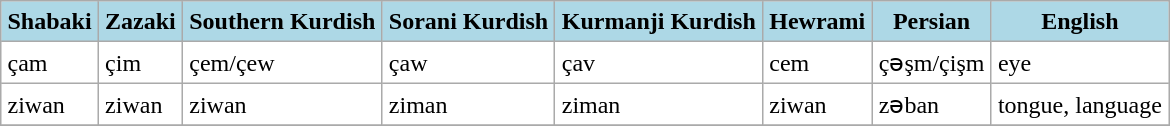<table border="1" cellpadding="4" cellspacing="0" style="border:1px solid #aaa; border-collapse:collapse">
<tr bgcolor="#ADD8E6">
<th>Shabaki</th>
<th>Zazaki</th>
<th>Southern Kurdish</th>
<th>Sorani Kurdish</th>
<th>Kurmanji Kurdish</th>
<th>Hewrami</th>
<th>Persian</th>
<th>English</th>
</tr>
<tr ->
<td>çam</td>
<td>çim</td>
<td>çem/çew</td>
<td>çaw</td>
<td>çav</td>
<td>cem</td>
<td>çəşm/çişm</td>
<td>eye</td>
</tr>
<tr ->
<td>ziwan</td>
<td>ziwan</td>
<td>ziwan</td>
<td>ziman</td>
<td>ziman</td>
<td>ziwan</td>
<td>zəban</td>
<td>tongue, language</td>
</tr>
<tr ->
</tr>
</table>
